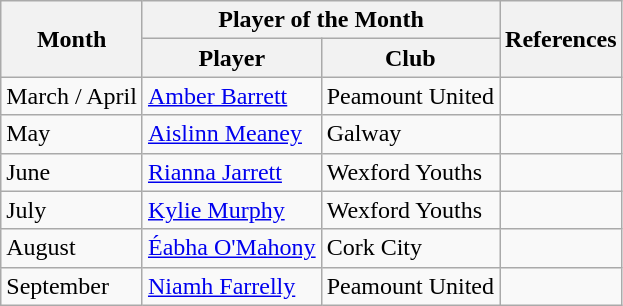<table class="wikitable">
<tr>
<th rowspan="2">Month</th>
<th colspan="2">Player of the Month</th>
<th rowspan="2">References</th>
</tr>
<tr>
<th>Player</th>
<th>Club</th>
</tr>
<tr>
<td>March / April</td>
<td> <a href='#'>Amber Barrett</a></td>
<td>Peamount United</td>
<td></td>
</tr>
<tr>
<td>May</td>
<td> <a href='#'>Aislinn Meaney</a></td>
<td>Galway</td>
<td></td>
</tr>
<tr>
<td>June</td>
<td> <a href='#'>Rianna Jarrett</a></td>
<td>Wexford Youths</td>
<td></td>
</tr>
<tr>
<td>July</td>
<td> <a href='#'>Kylie Murphy</a></td>
<td>Wexford Youths</td>
<td></td>
</tr>
<tr>
<td>August</td>
<td> <a href='#'>Éabha O'Mahony</a></td>
<td>Cork City</td>
<td></td>
</tr>
<tr>
<td>September</td>
<td> <a href='#'>Niamh Farrelly</a></td>
<td>Peamount United</td>
<td></td>
</tr>
</table>
